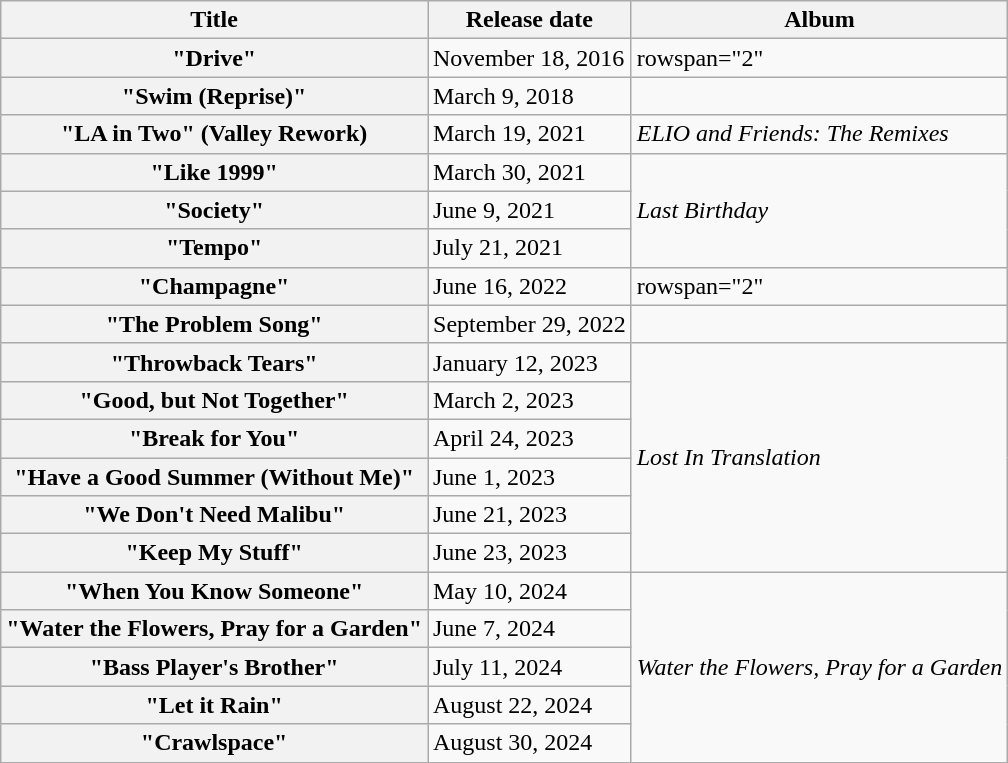<table class="wikitable plainrowheaders">
<tr>
<th>Title</th>
<th>Release date</th>
<th>Album</th>
</tr>
<tr>
<th scope="row">"Drive"</th>
<td>November 18, 2016</td>
<td>rowspan="2" </td>
</tr>
<tr>
<th scope="row">"Swim (Reprise)"</th>
<td>March 9, 2018</td>
</tr>
<tr>
<th scope="row">"LA in Two" (Valley Rework)<br></th>
<td>March 19, 2021</td>
<td><em>ELIO and Friends: The Remixes</em></td>
</tr>
<tr>
<th scope="row">"Like 1999"</th>
<td>March 30, 2021</td>
<td rowspan="3"><em>Last Birthday</em></td>
</tr>
<tr>
<th scope="row">"Society"</th>
<td>June 9, 2021</td>
</tr>
<tr>
<th scope="row">"Tempo"</th>
<td>July 21, 2021</td>
</tr>
<tr>
<th scope="row">"Champagne"</th>
<td>June 16, 2022</td>
<td>rowspan="2" </td>
</tr>
<tr>
<th scope="row">"The Problem Song"</th>
<td>September 29, 2022</td>
</tr>
<tr>
<th scope="row">"Throwback Tears"</th>
<td>January 12, 2023</td>
<td rowspan="6"><em>Lost In Translation</em></td>
</tr>
<tr>
<th scope="row">"Good, but Not Together"</th>
<td>March 2, 2023</td>
</tr>
<tr>
<th scope="row">"Break for You"</th>
<td>April 24, 2023</td>
</tr>
<tr>
<th scope="row">"Have a Good Summer (Without Me)"</th>
<td>June 1, 2023</td>
</tr>
<tr>
<th scope="row">"We Don't Need Malibu"</th>
<td>June 21, 2023</td>
</tr>
<tr>
<th scope="row">"Keep My Stuff"</th>
<td>June 23, 2023</td>
</tr>
<tr>
<th scope="row">"When You Know Someone"</th>
<td>May 10, 2024</td>
<td rowspan="5"><em>Water the Flowers, Pray for a Garden</em></td>
</tr>
<tr>
<th scope="row">"Water the Flowers, Pray for a Garden"</th>
<td>June 7, 2024</td>
</tr>
<tr>
<th scope="row">"Bass Player's Brother"</th>
<td>July 11, 2024</td>
</tr>
<tr>
<th scope="row">"Let it Rain"</th>
<td>August 22, 2024</td>
</tr>
<tr>
<th scope="row">"Crawlspace"</th>
<td>August 30, 2024</td>
</tr>
</table>
